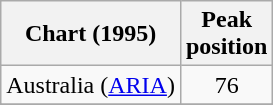<table class="wikitable sortable">
<tr>
<th align="left">Chart (1995)</th>
<th align="left">Peak<br>position</th>
</tr>
<tr>
<td align="left">Australia (<a href='#'>ARIA</a>)</td>
<td style="text-align:center;">76</td>
</tr>
<tr>
</tr>
<tr>
</tr>
</table>
